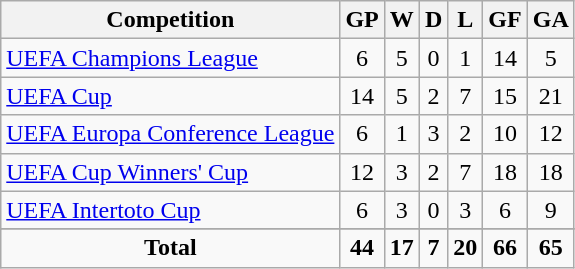<table class="wikitable sortable" style="text-align: center;">
<tr>
<th>Competition</th>
<th>GP</th>
<th>W</th>
<th>D</th>
<th>L</th>
<th>GF</th>
<th>GA</th>
</tr>
<tr>
<td align=left><a href='#'>UEFA Champions League</a></td>
<td>6</td>
<td>5</td>
<td>0</td>
<td>1</td>
<td>14</td>
<td>5</td>
</tr>
<tr>
<td align=left><a href='#'>UEFA Cup</a></td>
<td>14</td>
<td>5</td>
<td>2</td>
<td>7</td>
<td>15</td>
<td>21</td>
</tr>
<tr>
<td align=left><a href='#'>UEFA Europa Conference League</a></td>
<td>6</td>
<td>1</td>
<td>3</td>
<td>2</td>
<td>10</td>
<td>12</td>
</tr>
<tr>
<td align=left><a href='#'>UEFA Cup Winners' Cup</a></td>
<td>12</td>
<td>3</td>
<td>2</td>
<td>7</td>
<td>18</td>
<td>18</td>
</tr>
<tr>
<td align=left><a href='#'>UEFA Intertoto Cup</a></td>
<td>6</td>
<td>3</td>
<td>0</td>
<td>3</td>
<td>6</td>
<td>9</td>
</tr>
<tr>
</tr>
<tr class="unsortable">
<td><strong>Total</strong></td>
<td><strong>44</strong></td>
<td><strong>17</strong></td>
<td><strong>7</strong></td>
<td><strong>20</strong></td>
<td><strong>66</strong></td>
<td><strong>65</strong></td>
</tr>
</table>
